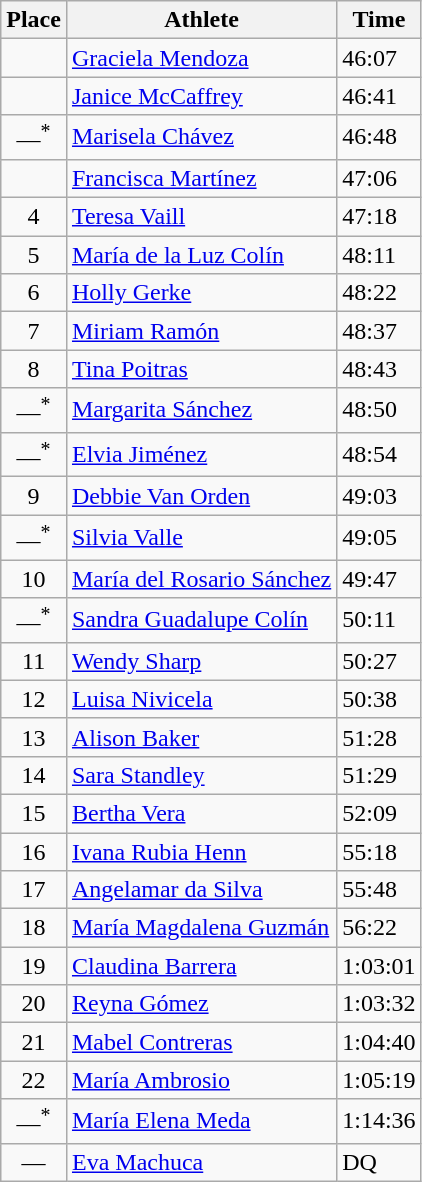<table class=wikitable>
<tr>
<th>Place</th>
<th>Athlete</th>
<th>Time</th>
</tr>
<tr>
<td align=center></td>
<td><a href='#'>Graciela Mendoza</a> </td>
<td>46:07</td>
</tr>
<tr>
<td align=center></td>
<td><a href='#'>Janice McCaffrey</a> </td>
<td>46:41</td>
</tr>
<tr>
<td align=center>—<sup>*</sup></td>
<td><a href='#'>Marisela Chávez</a> </td>
<td>46:48</td>
</tr>
<tr>
<td align=center></td>
<td><a href='#'>Francisca Martínez</a> </td>
<td>47:06</td>
</tr>
<tr>
<td align=center>4</td>
<td><a href='#'>Teresa Vaill</a> </td>
<td>47:18</td>
</tr>
<tr>
<td align=center>5</td>
<td><a href='#'>María de la Luz Colín</a> </td>
<td>48:11</td>
</tr>
<tr>
<td align=center>6</td>
<td><a href='#'>Holly Gerke</a> </td>
<td>48:22</td>
</tr>
<tr>
<td align=center>7</td>
<td><a href='#'>Miriam Ramón</a> </td>
<td>48:37</td>
</tr>
<tr>
<td align=center>8</td>
<td><a href='#'>Tina Poitras</a> </td>
<td>48:43</td>
</tr>
<tr>
<td align=center>—<sup>*</sup></td>
<td><a href='#'>Margarita Sánchez</a> </td>
<td>48:50</td>
</tr>
<tr>
<td align=center>—<sup>*</sup></td>
<td><a href='#'>Elvia Jiménez</a> </td>
<td>48:54</td>
</tr>
<tr>
<td align=center>9</td>
<td><a href='#'>Debbie Van Orden</a> </td>
<td>49:03</td>
</tr>
<tr>
<td align=center>—<sup>*</sup></td>
<td><a href='#'>Silvia Valle</a> </td>
<td>49:05</td>
</tr>
<tr>
<td align=center>10</td>
<td><a href='#'>María del Rosario Sánchez</a> </td>
<td>49:47</td>
</tr>
<tr>
<td align=center>—<sup>*</sup></td>
<td><a href='#'>Sandra Guadalupe Colín</a> </td>
<td>50:11</td>
</tr>
<tr>
<td align=center>11</td>
<td><a href='#'>Wendy Sharp</a> </td>
<td>50:27</td>
</tr>
<tr>
<td align=center>12</td>
<td><a href='#'>Luisa Nivicela</a> </td>
<td>50:38</td>
</tr>
<tr>
<td align=center>13</td>
<td><a href='#'>Alison Baker</a> </td>
<td>51:28</td>
</tr>
<tr>
<td align=center>14</td>
<td><a href='#'>Sara Standley</a> </td>
<td>51:29</td>
</tr>
<tr>
<td align=center>15</td>
<td><a href='#'>Bertha Vera</a> </td>
<td>52:09</td>
</tr>
<tr>
<td align=center>16</td>
<td><a href='#'>Ivana Rubia Henn</a> </td>
<td>55:18</td>
</tr>
<tr>
<td align=center>17</td>
<td><a href='#'>Angelamar da Silva</a> </td>
<td>55:48</td>
</tr>
<tr>
<td align=center>18</td>
<td><a href='#'>María Magdalena Guzmán</a> </td>
<td>56:22</td>
</tr>
<tr>
<td align=center>19</td>
<td><a href='#'>Claudina Barrera</a> </td>
<td>1:03:01</td>
</tr>
<tr>
<td align=center>20</td>
<td><a href='#'>Reyna Gómez</a> </td>
<td>1:03:32</td>
</tr>
<tr>
<td align=center>21</td>
<td><a href='#'>Mabel Contreras</a> </td>
<td>1:04:40</td>
</tr>
<tr>
<td align=center>22</td>
<td><a href='#'>María Ambrosio</a> </td>
<td>1:05:19</td>
</tr>
<tr>
<td align=center>—<sup>*</sup></td>
<td><a href='#'>María Elena Meda</a> </td>
<td>1:14:36</td>
</tr>
<tr>
<td align=center>—</td>
<td><a href='#'>Eva Machuca</a> </td>
<td>DQ</td>
</tr>
</table>
